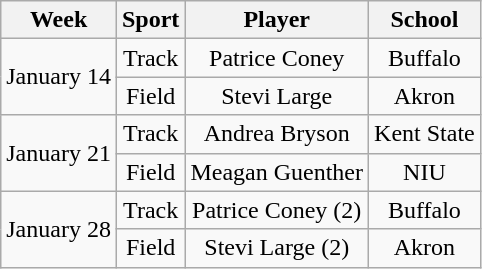<table class="wikitable" style="text-align:center;">
<tr>
<th>Week</th>
<th>Sport</th>
<th>Player</th>
<th>School</th>
</tr>
<tr>
<td rowspan=2>January 14</td>
<td>Track</td>
<td>Patrice Coney</td>
<td>Buffalo</td>
</tr>
<tr>
<td>Field</td>
<td>Stevi Large</td>
<td>Akron</td>
</tr>
<tr>
<td rowspan=2>January 21</td>
<td>Track</td>
<td>Andrea Bryson</td>
<td>Kent State</td>
</tr>
<tr>
<td>Field</td>
<td>Meagan Guenther</td>
<td>NIU</td>
</tr>
<tr>
<td rowspan=2>January 28</td>
<td>Track</td>
<td>Patrice Coney (2)</td>
<td>Buffalo</td>
</tr>
<tr>
<td>Field</td>
<td>Stevi Large (2)</td>
<td>Akron</td>
</tr>
</table>
